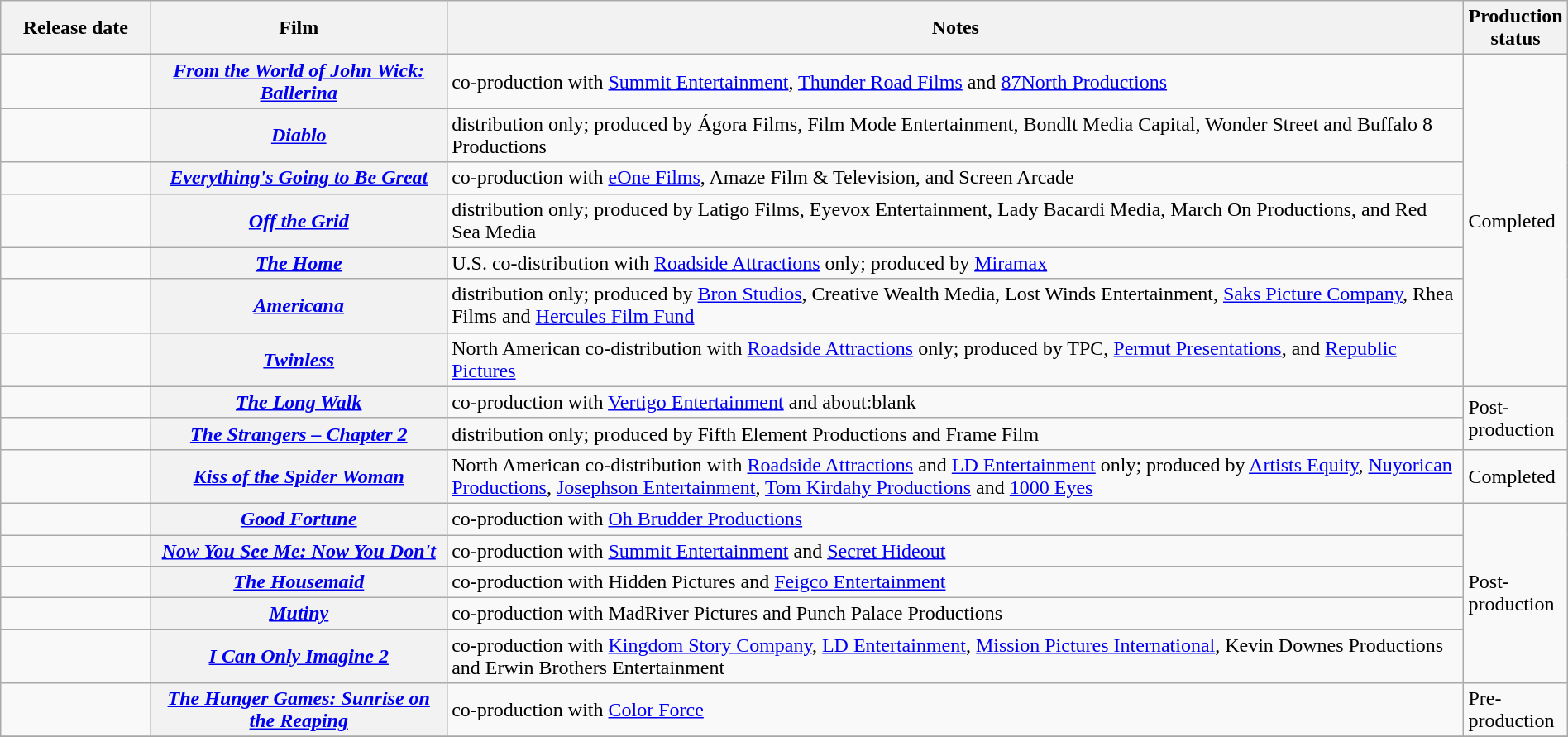<table class="wikitable plainrowheaders sortable" style="width:100%;">
<tr>
<th style="width:10%;">Release date</th>
<th style="width:20%;">Film</th>
<th style="width:70%;">Notes</th>
<th>Production status</th>
</tr>
<tr>
<td align="right"></td>
<th scope="row"><em><a href='#'>From the World of John Wick: Ballerina</a></em></th>
<td>co-production with <a href='#'>Summit Entertainment</a>, <a href='#'>Thunder Road Films</a> and <a href='#'>87North Productions</a></td>
<td rowspan="7">Completed</td>
</tr>
<tr>
<td align="right"></td>
<th scope="row"><em><a href='#'>Diablo</a></em></th>
<td>distribution only; produced by Ágora Films, Film Mode Entertainment, Bondlt Media Capital, Wonder Street and Buffalo 8 Productions</td>
</tr>
<tr>
<td align="right"></td>
<th scope="row"><em><a href='#'>Everything's Going to Be Great</a></em></th>
<td>co-production with <a href='#'>eOne Films</a>, Amaze Film & Television, and Screen Arcade</td>
</tr>
<tr>
<td align="right"></td>
<th scope="row"><em><a href='#'> Off the Grid</a></em></th>
<td>distribution only; produced by Latigo Films, Eyevox Entertainment, Lady Bacardi Media, March On Productions, and Red Sea Media</td>
</tr>
<tr>
<td align="right"></td>
<th scope="row"><em><a href='#'>The Home</a></em></th>
<td>U.S. co-distribution with <a href='#'>Roadside Attractions</a> only; produced by <a href='#'>Miramax</a></td>
</tr>
<tr>
<td align="right"></td>
<th scope="row"><em><a href='#'>Americana</a></em></th>
<td>distribution only; produced by <a href='#'>Bron Studios</a>, Creative Wealth Media, Lost Winds Entertainment, <a href='#'>Saks Picture Company</a>, Rhea Films and <a href='#'>Hercules Film Fund</a></td>
</tr>
<tr>
<td align="right"></td>
<th scope="row"><em><a href='#'>Twinless</a></em></th>
<td>North American co-distribution with <a href='#'>Roadside Attractions</a> only; produced by TPC, <a href='#'>Permut Presentations</a>, and <a href='#'>Republic Pictures</a></td>
</tr>
<tr>
<td align="right"></td>
<th scope="row"><em><a href='#'>The Long Walk</a></em></th>
<td>co-production with <a href='#'>Vertigo Entertainment</a> and about:blank</td>
<td rowspan="2">Post-production</td>
</tr>
<tr>
<td align="right"></td>
<th scope="row"><em><a href='#'>The Strangers – Chapter 2</a></em></th>
<td>distribution only; produced by Fifth Element Productions and Frame Film</td>
</tr>
<tr>
<td align="right"></td>
<th scope="row"><em><a href='#'>Kiss of the Spider Woman</a></em></th>
<td>North American co-distribution with <a href='#'>Roadside Attractions</a> and <a href='#'>LD Entertainment</a> only; produced by <a href='#'>Artists Equity</a>, <a href='#'>Nuyorican Productions</a>, <a href='#'>Josephson Entertainment</a>, <a href='#'>Tom Kirdahy Productions</a> and <a href='#'>1000 Eyes</a></td>
<td>Completed</td>
</tr>
<tr>
<td align="right"></td>
<th scope="row"><em><a href='#'>Good Fortune</a></em></th>
<td>co-production with <a href='#'>Oh Brudder Productions</a></td>
<td rowspan="5">Post-production</td>
</tr>
<tr>
<td align="right"></td>
<th scope="row"><em><a href='#'>Now You See Me: Now You Don't</a></em></th>
<td>co-production with <a href='#'>Summit Entertainment</a> and <a href='#'>Secret Hideout</a></td>
</tr>
<tr>
<td align="right"></td>
<th scope="row"><em><a href='#'>The Housemaid</a></em></th>
<td>co-production with Hidden Pictures and <a href='#'>Feigco Entertainment</a></td>
</tr>
<tr>
<td align="right"></td>
<th scope="row"><em><a href='#'>Mutiny</a></em></th>
<td>co-production with MadRiver Pictures and Punch Palace Productions</td>
</tr>
<tr>
<td align="right"></td>
<th scope="row"><em><a href='#'>I Can Only Imagine 2</a></em></th>
<td>co-production with <a href='#'>Kingdom Story Company</a>, <a href='#'>LD Entertainment</a>, <a href='#'>Mission Pictures International</a>, Kevin Downes Productions and Erwin Brothers Entertainment</td>
</tr>
<tr>
<td align="right"></td>
<th scope="row"><em><a href='#'>The Hunger Games: Sunrise on the Reaping</a></em></th>
<td>co-production with <a href='#'>Color Force</a></td>
<td>Pre-production</td>
</tr>
<tr>
</tr>
</table>
